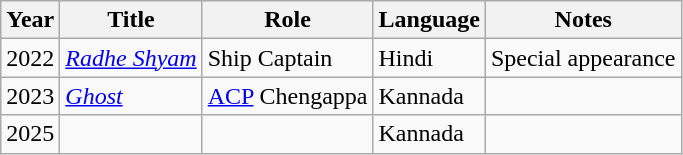<table class="wikitable sortable">
<tr>
<th scope="col">Year</th>
<th scope="col">Title</th>
<th scope="col">Role</th>
<th scope="col">Language</th>
<th scope="col" class="unsortable">Notes</th>
</tr>
<tr>
<td>2022</td>
<td><em><a href='#'>Radhe Shyam</a></em></td>
<td>Ship Captain</td>
<td>Hindi</td>
<td>Special appearance </td>
</tr>
<tr>
<td>2023</td>
<td><em><a href='#'>Ghost</a></em></td>
<td><a href='#'>ACP</a> Chengappa</td>
<td>Kannada</td>
<td></td>
</tr>
<tr>
<td>2025</td>
<td></td>
<td></td>
<td>Kannada</td>
<td></td>
</tr>
</table>
